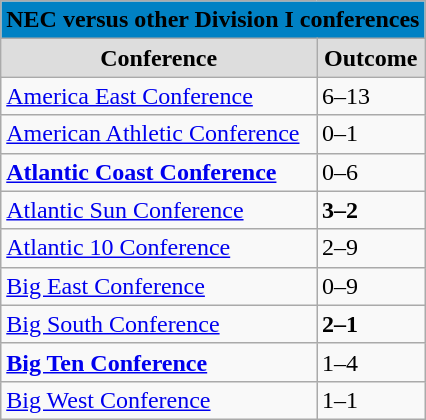<table class="wikitable" style="white-space:nowrap; font-size:100%;">
<tr>
<td colspan="2" style="text-align:center; background:#0081C4;"><span><strong>NEC versus other Division I conferences</strong></span></td>
</tr>
<tr>
<th style="text-align:center; background:#ddd;">Conference</th>
<th style="text-align:center; background:#ddd;">Outcome</th>
</tr>
<tr>
<td><a href='#'>America East Conference</a></td>
<td>6–13</td>
</tr>
<tr>
<td><a href='#'>American Athletic Conference</a></td>
<td>0–1</td>
</tr>
<tr>
<td><strong><a href='#'>Atlantic Coast Conference</a></strong></td>
<td>0–6</td>
</tr>
<tr>
<td><a href='#'>Atlantic Sun Conference</a></td>
<td><strong>3–2</strong></td>
</tr>
<tr>
<td><a href='#'>Atlantic 10 Conference</a></td>
<td>2–9</td>
</tr>
<tr>
<td><a href='#'>Big East Conference</a></td>
<td>0–9</td>
</tr>
<tr>
<td><a href='#'>Big South Conference</a></td>
<td><strong>2–1</strong></td>
</tr>
<tr>
<td><strong><a href='#'>Big Ten Conference</a></strong></td>
<td>1–4</td>
</tr>
<tr>
<td><a href='#'>Big West Conference</a></td>
<td>1–1</td>
</tr>
</table>
